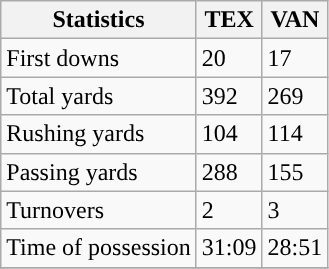<table class="wikitable" style="float: left;">
<tr>
<th>Statistics</th>
<th>TEX</th>
<th>VAN</th>
</tr>
<tr>
<td>First downs</td>
<td>20</td>
<td>17</td>
</tr>
<tr>
<td>Total yards</td>
<td>392</td>
<td>269</td>
</tr>
<tr>
<td>Rushing yards</td>
<td>104</td>
<td>114</td>
</tr>
<tr>
<td>Passing yards</td>
<td>288</td>
<td>155</td>
</tr>
<tr>
<td>Turnovers</td>
<td>2</td>
<td>3</td>
</tr>
<tr>
<td>Time of possession</td>
<td>31:09</td>
<td>28:51</td>
</tr>
<tr>
</tr>
</table>
